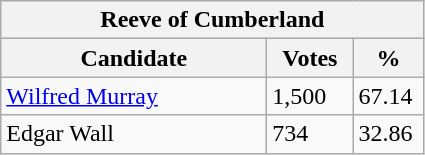<table class="wikitable">
<tr>
<th colspan="3">Reeve of Cumberland</th>
</tr>
<tr>
<th style="width: 170px">Candidate</th>
<th style="width: 50px">Votes</th>
<th style="width: 40px">%</th>
</tr>
<tr>
<td><a href='#'>Wilfred Murray</a></td>
<td>1,500</td>
<td>67.14</td>
</tr>
<tr>
<td>Edgar Wall</td>
<td>734</td>
<td>32.86</td>
</tr>
</table>
